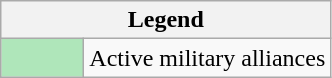<table class="wikitable">
<tr>
<th colspan="2">Legend</th>
</tr>
<tr>
<td style="background:#afe6ba; width:3em;"></td>
<td>Active military alliances</td>
</tr>
</table>
